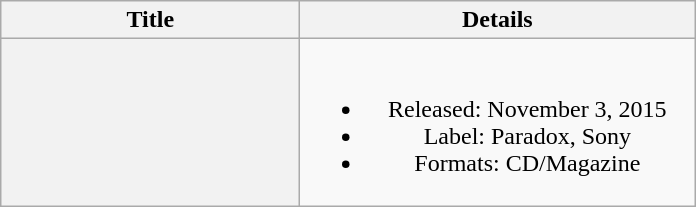<table class="wikitable plainrowheaders" style="text-align:center;">
<tr>
<th scope="col" style="width:12em;">Title</th>
<th scope="col" style="width:16em;">Details</th>
</tr>
<tr>
<th scope="row"></th>
<td><br><ul><li>Released: November 3, 2015</li><li>Label: Paradox, Sony</li><li>Formats: CD/Magazine</li></ul></td>
</tr>
</table>
